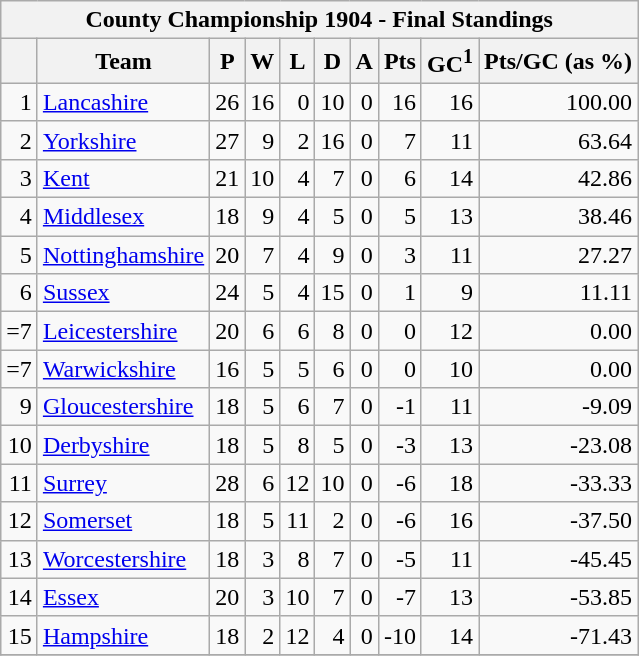<table class="wikitable">
<tr>
<th colspan="10">County Championship 1904 - Final Standings</th>
</tr>
<tr bgcolor="#efefef">
<th></th>
<th>Team</th>
<th>P</th>
<th>W</th>
<th>L</th>
<th>D</th>
<th>A</th>
<th>Pts</th>
<th>GC<sup>1</sup></th>
<th>Pts/GC (as %)</th>
</tr>
<tr align="right">
<td>1</td>
<td align="left"><a href='#'>Lancashire</a></td>
<td>26</td>
<td>16</td>
<td>0</td>
<td>10</td>
<td>0</td>
<td>16</td>
<td>16</td>
<td>100.00</td>
</tr>
<tr align="right">
<td>2</td>
<td align="left"><a href='#'>Yorkshire</a></td>
<td>27</td>
<td>9</td>
<td>2</td>
<td>16</td>
<td>0</td>
<td>7</td>
<td>11</td>
<td>63.64</td>
</tr>
<tr align="right">
<td>3</td>
<td align="left"><a href='#'>Kent</a></td>
<td>21</td>
<td>10</td>
<td>4</td>
<td>7</td>
<td>0</td>
<td>6</td>
<td>14</td>
<td>42.86</td>
</tr>
<tr align="right">
<td>4</td>
<td align="left"><a href='#'>Middlesex</a></td>
<td>18</td>
<td>9</td>
<td>4</td>
<td>5</td>
<td>0</td>
<td>5</td>
<td>13</td>
<td>38.46</td>
</tr>
<tr align="right">
<td>5</td>
<td align="left"><a href='#'>Nottinghamshire</a></td>
<td>20</td>
<td>7</td>
<td>4</td>
<td>9</td>
<td>0</td>
<td>3</td>
<td>11</td>
<td>27.27</td>
</tr>
<tr align="right">
<td>6</td>
<td align="left"><a href='#'>Sussex</a></td>
<td>24</td>
<td>5</td>
<td>4</td>
<td>15</td>
<td>0</td>
<td>1</td>
<td>9</td>
<td>11.11</td>
</tr>
<tr align="right">
<td>=7</td>
<td align="left"><a href='#'>Leicestershire</a></td>
<td>20</td>
<td>6</td>
<td>6</td>
<td>8</td>
<td>0</td>
<td>0</td>
<td>12</td>
<td>0.00</td>
</tr>
<tr align="right">
<td>=7</td>
<td align="left"><a href='#'>Warwickshire</a></td>
<td>16</td>
<td>5</td>
<td>5</td>
<td>6</td>
<td>0</td>
<td>0</td>
<td>10</td>
<td>0.00</td>
</tr>
<tr align="right">
<td>9</td>
<td align="left"><a href='#'>Gloucestershire</a></td>
<td>18</td>
<td>5</td>
<td>6</td>
<td>7</td>
<td>0</td>
<td>-1</td>
<td>11</td>
<td>-9.09</td>
</tr>
<tr align="right">
<td>10</td>
<td align="left"><a href='#'>Derbyshire</a></td>
<td>18</td>
<td>5</td>
<td>8</td>
<td>5</td>
<td>0</td>
<td>-3</td>
<td>13</td>
<td>-23.08</td>
</tr>
<tr align="right">
<td>11</td>
<td align="left"><a href='#'>Surrey</a></td>
<td>28</td>
<td>6</td>
<td>12</td>
<td>10</td>
<td>0</td>
<td>-6</td>
<td>18</td>
<td>-33.33</td>
</tr>
<tr align="right">
<td>12</td>
<td align="left"><a href='#'>Somerset</a></td>
<td>18</td>
<td>5</td>
<td>11</td>
<td>2</td>
<td>0</td>
<td>-6</td>
<td>16</td>
<td>-37.50</td>
</tr>
<tr align="right">
<td>13</td>
<td align="left"><a href='#'>Worcestershire</a></td>
<td>18</td>
<td>3</td>
<td>8</td>
<td>7</td>
<td>0</td>
<td>-5</td>
<td>11</td>
<td>-45.45</td>
</tr>
<tr align="right">
<td>14</td>
<td align="left"><a href='#'>Essex</a></td>
<td>20</td>
<td>3</td>
<td>10</td>
<td>7</td>
<td>0</td>
<td>-7</td>
<td>13</td>
<td>-53.85</td>
</tr>
<tr align="right">
<td>15</td>
<td align="left"><a href='#'>Hampshire</a></td>
<td>18</td>
<td>2</td>
<td>12</td>
<td>4</td>
<td>0</td>
<td>-10</td>
<td>14</td>
<td>-71.43</td>
</tr>
<tr>
</tr>
</table>
